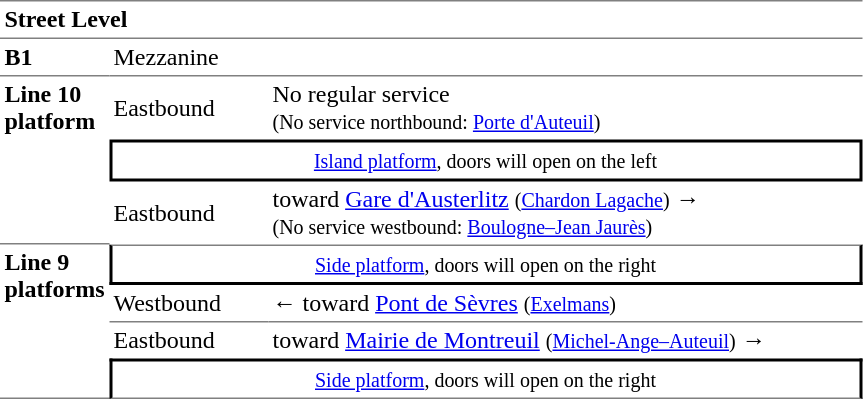<table cellspacing="0" cellpadding="3" border="0">
<tr>
<td colspan="3" data-darkreader-inline-border-top="" data-darkreader-inline-border-bottom="" style="border-bottom:solid 1px gray;border-top:solid 1px gray;" width="50" valign="top"><strong>Street Level</strong></td>
</tr>
<tr>
<td data-darkreader-inline-border-bottom="" style="border-bottom:solid 1px gray;" width="50" valign="top"><strong>B1</strong></td>
<td colspan="2" data-darkreader-inline-border-bottom="" style="border-bottom:solid 1px gray;" width="100" valign="top">Mezzanine</td>
</tr>
<tr>
<td rowspan="3" style="border-bottom:solid 1px gray;" width="50" valign="top"><strong>Line 10 platform</strong></td>
<td>Eastbound</td>
<td>No regular service<br><small>(No service northbound: <a href='#'>Porte d'Auteuil</a>)</small></td>
</tr>
<tr>
<td colspan="2" style="border-top:solid 2px black;border-right:solid 2px black;border-left:solid 2px black;border-bottom:solid 2px black;text-align:center;"><small><a href='#'>Island platform</a>, doors will open on the left</small></td>
</tr>
<tr>
<td>Eastbound</td>
<td>   toward <a href='#'>Gare d'Austerlitz</a> <small>(<a href='#'>Chardon Lagache</a>)</small> →<br><small>(No service westbound: <a href='#'>Boulogne–Jean Jaurès</a>)</small></td>
</tr>
<tr>
<td rowspan="4" style="border-bottom:solid 1px gray;" width="50" valign="top"><strong>Line 9 platforms</strong></td>
<td colspan="2" style="border-top:solid 1px gray;border-right:solid 2px black;border-left:solid 2px black;border-bottom:solid 2px black;text-align:center;"><small><a href='#'>Side platform</a>, doors will open on the right</small></td>
</tr>
<tr>
<td style="border-bottom:solid 1px gray;" width="100">Westbound</td>
<td style="border-bottom:solid 1px gray;" width="390">←   toward <a href='#'>Pont de Sèvres</a> <small>(<a href='#'>Exelmans</a>)</small></td>
</tr>
<tr>
<td>Eastbound</td>
<td>   toward <a href='#'>Mairie de Montreuil</a> <small>(<a href='#'>Michel-Ange–Auteuil</a>)</small> →</td>
</tr>
<tr>
<td colspan="2" style="border-top:solid 2px black;border-right:solid 2px black;border-left:solid 2px black;border-bottom:solid 1px gray;text-align:center;"><small><a href='#'>Side platform</a>, doors will open on the right</small></td>
</tr>
</table>
